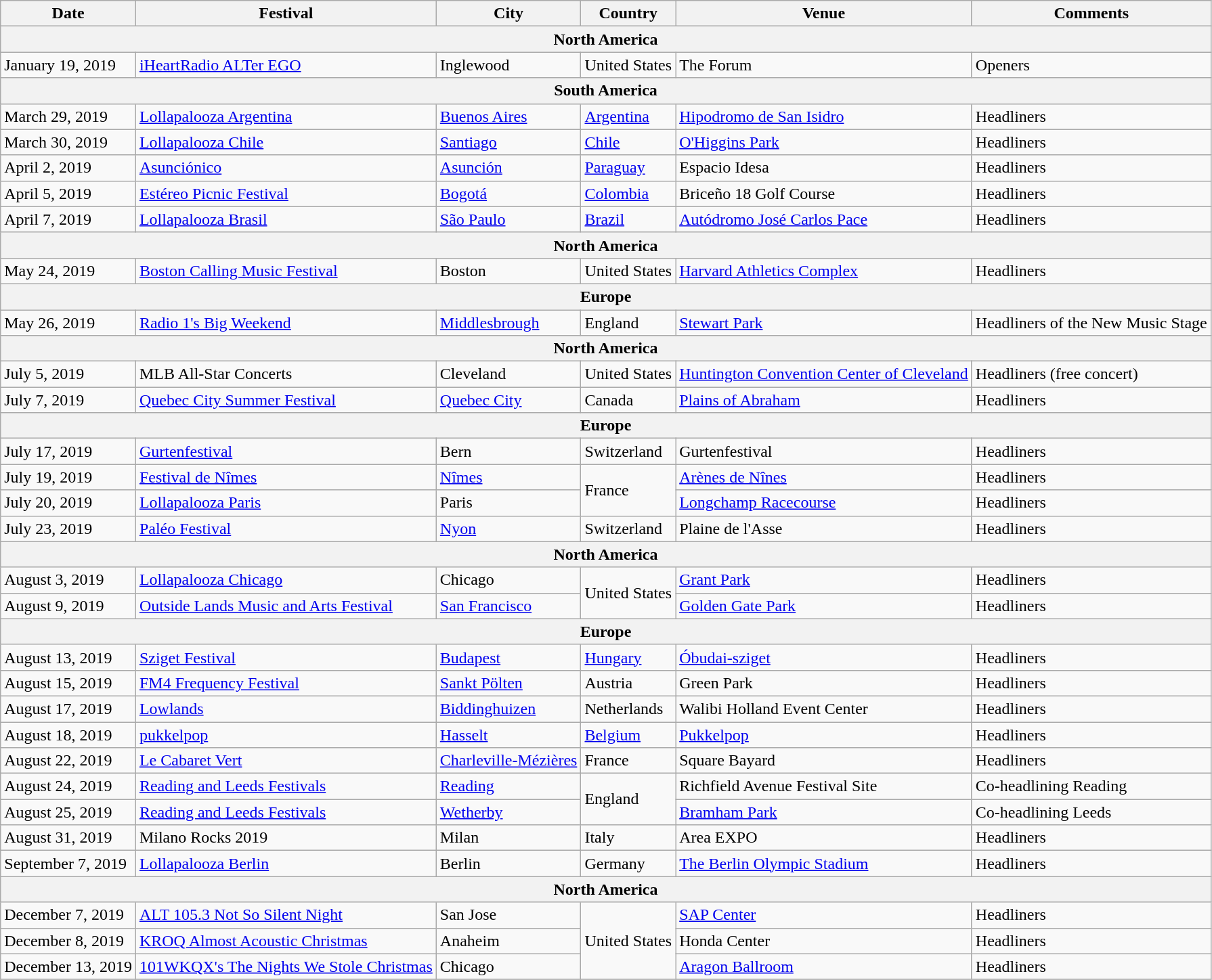<table class="wikitable">
<tr>
<th>Date</th>
<th>Festival</th>
<th>City</th>
<th>Country</th>
<th>Venue</th>
<th>Comments</th>
</tr>
<tr>
<th colspan="10">North America</th>
</tr>
<tr>
<td>January 19, 2019</td>
<td><a href='#'>iHeartRadio ALTer EGO</a></td>
<td>Inglewood</td>
<td>United States</td>
<td>The Forum</td>
<td>Openers</td>
</tr>
<tr>
<th colspan="10">South America</th>
</tr>
<tr>
<td>March 29, 2019</td>
<td><a href='#'>Lollapalooza Argentina</a></td>
<td><a href='#'>Buenos Aires</a></td>
<td><a href='#'>Argentina</a></td>
<td><a href='#'>Hipodromo de San Isidro</a></td>
<td>Headliners</td>
</tr>
<tr>
<td>March 30, 2019</td>
<td><a href='#'>Lollapalooza Chile</a></td>
<td><a href='#'>Santiago</a></td>
<td><a href='#'>Chile</a></td>
<td><a href='#'>O'Higgins Park</a></td>
<td>Headliners</td>
</tr>
<tr>
<td>April 2, 2019</td>
<td><a href='#'>Asunciónico</a></td>
<td><a href='#'>Asunción</a></td>
<td><a href='#'>Paraguay</a></td>
<td>Espacio Idesa</td>
<td>Headliners</td>
</tr>
<tr>
<td>April 5, 2019</td>
<td><a href='#'>Estéreo Picnic Festival</a></td>
<td><a href='#'>Bogotá</a></td>
<td><a href='#'>Colombia</a></td>
<td>Briceño 18 Golf Course</td>
<td>Headliners</td>
</tr>
<tr>
<td>April 7, 2019</td>
<td><a href='#'>Lollapalooza Brasil</a></td>
<td><a href='#'>São Paulo</a></td>
<td><a href='#'>Brazil</a></td>
<td><a href='#'>Autódromo José Carlos Pace</a></td>
<td>Headliners</td>
</tr>
<tr>
<th colspan="10">North America</th>
</tr>
<tr>
<td>May 24, 2019</td>
<td><a href='#'>Boston Calling Music Festival</a></td>
<td>Boston</td>
<td>United States</td>
<td><a href='#'>Harvard Athletics Complex</a></td>
<td>Headliners</td>
</tr>
<tr>
<th colspan="10">Europe</th>
</tr>
<tr>
<td>May 26, 2019</td>
<td><a href='#'>Radio 1's Big Weekend</a></td>
<td><a href='#'>Middlesbrough</a></td>
<td>England</td>
<td><a href='#'>Stewart Park</a></td>
<td>Headliners of the New Music Stage</td>
</tr>
<tr>
<th colspan="10">North America</th>
</tr>
<tr>
<td>July 5, 2019</td>
<td>MLB All-Star Concerts</td>
<td>Cleveland</td>
<td>United States</td>
<td><a href='#'>Huntington Convention Center of Cleveland</a></td>
<td>Headliners (free concert)</td>
</tr>
<tr>
<td>July 7, 2019</td>
<td><a href='#'>Quebec City Summer Festival</a></td>
<td><a href='#'>Quebec City</a></td>
<td>Canada</td>
<td><a href='#'>Plains of Abraham</a></td>
<td>Headliners</td>
</tr>
<tr>
<th colspan="10">Europe</th>
</tr>
<tr>
<td>July 17, 2019</td>
<td><a href='#'>Gurtenfestival</a></td>
<td>Bern</td>
<td>Switzerland</td>
<td>Gurtenfestival</td>
<td>Headliners</td>
</tr>
<tr>
<td>July 19, 2019</td>
<td><a href='#'>Festival de Nîmes</a></td>
<td><a href='#'>Nîmes</a></td>
<td rowspan="2">France</td>
<td><a href='#'>Arènes de Nînes</a></td>
<td>Headliners</td>
</tr>
<tr>
<td>July 20, 2019</td>
<td><a href='#'>Lollapalooza Paris</a></td>
<td>Paris</td>
<td><a href='#'>Longchamp Racecourse</a></td>
<td>Headliners</td>
</tr>
<tr>
<td>July 23, 2019</td>
<td><a href='#'>Paléo Festival</a></td>
<td><a href='#'>Nyon</a></td>
<td>Switzerland</td>
<td>Plaine de l'Asse</td>
<td>Headliners</td>
</tr>
<tr>
<th colspan="10">North America</th>
</tr>
<tr>
<td>August 3, 2019</td>
<td><a href='#'>Lollapalooza Chicago</a></td>
<td>Chicago</td>
<td rowspan="2">United States</td>
<td><a href='#'>Grant Park</a></td>
<td>Headliners</td>
</tr>
<tr>
<td>August 9, 2019</td>
<td><a href='#'>Outside Lands Music and Arts Festival</a></td>
<td><a href='#'>San Francisco</a></td>
<td><a href='#'>Golden Gate Park</a></td>
<td>Headliners</td>
</tr>
<tr>
<th colspan="10">Europe</th>
</tr>
<tr>
<td>August 13, 2019</td>
<td><a href='#'>Sziget Festival</a></td>
<td><a href='#'>Budapest</a></td>
<td><a href='#'>Hungary</a></td>
<td><a href='#'>Óbudai-sziget</a></td>
<td>Headliners</td>
</tr>
<tr>
<td>August 15, 2019</td>
<td><a href='#'>FM4 Frequency Festival</a></td>
<td><a href='#'>Sankt Pölten</a></td>
<td>Austria</td>
<td>Green Park</td>
<td>Headliners</td>
</tr>
<tr>
<td>August 17, 2019</td>
<td><a href='#'>Lowlands</a></td>
<td><a href='#'>Biddinghuizen</a></td>
<td>Netherlands</td>
<td>Walibi Holland Event Center</td>
<td>Headliners</td>
</tr>
<tr>
<td>August 18, 2019</td>
<td><a href='#'>pukkelpop</a></td>
<td><a href='#'>Hasselt</a></td>
<td><a href='#'>Belgium</a></td>
<td><a href='#'>Pukkelpop</a></td>
<td>Headliners</td>
</tr>
<tr>
<td>August 22, 2019</td>
<td><a href='#'>Le Cabaret Vert</a></td>
<td><a href='#'>Charleville-Mézières</a></td>
<td>France</td>
<td>Square Bayard</td>
<td>Headliners</td>
</tr>
<tr>
<td>August 24, 2019</td>
<td><a href='#'>Reading and Leeds Festivals</a></td>
<td><a href='#'>Reading</a></td>
<td rowspan="2">England</td>
<td>Richfield Avenue Festival Site</td>
<td>Co-headlining Reading</td>
</tr>
<tr>
<td>August 25, 2019</td>
<td><a href='#'>Reading and Leeds Festivals</a></td>
<td><a href='#'>Wetherby</a></td>
<td><a href='#'>Bramham Park</a></td>
<td>Co-headlining Leeds</td>
</tr>
<tr>
<td>August 31, 2019</td>
<td>Milano Rocks 2019</td>
<td>Milan</td>
<td>Italy</td>
<td>Area EXPO</td>
<td>Headliners</td>
</tr>
<tr>
<td>September 7, 2019</td>
<td><a href='#'>Lollapalooza Berlin</a></td>
<td>Berlin</td>
<td>Germany</td>
<td><a href='#'>The Berlin Olympic Stadium</a></td>
<td>Headliners</td>
</tr>
<tr>
<th colspan="10">North America</th>
</tr>
<tr>
<td>December 7, 2019</td>
<td><a href='#'>ALT 105.3 Not So Silent Night</a></td>
<td>San Jose</td>
<td rowspan="3">United States</td>
<td><a href='#'>SAP Center</a></td>
<td>Headliners</td>
</tr>
<tr>
<td>December 8, 2019</td>
<td><a href='#'>KROQ Almost Acoustic Christmas</a></td>
<td>Anaheim</td>
<td>Honda Center</td>
<td>Headliners</td>
</tr>
<tr>
<td>December 13, 2019</td>
<td><a href='#'>101WKQX's The Nights We Stole Christmas</a></td>
<td>Chicago</td>
<td><a href='#'>Aragon Ballroom</a></td>
<td>Headliners</td>
</tr>
<tr>
</tr>
</table>
